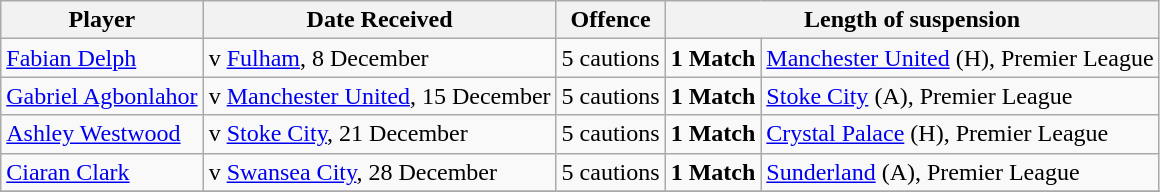<table class="wikitable">
<tr>
<th>Player</th>
<th>Date Received</th>
<th>Offence</th>
<th colspan="3">Length of suspension</th>
</tr>
<tr>
<td> <a href='#'>Fabian Delph</a></td>
<td> v <a href='#'>Fulham</a>, 8 December</td>
<td>5 cautions</td>
<td><strong>1 Match</strong></td>
<td><a href='#'>Manchester United</a> (H), Premier League</td>
</tr>
<tr>
<td> <a href='#'>Gabriel Agbonlahor</a></td>
<td> v <a href='#'>Manchester United</a>, 15 December</td>
<td>5 cautions</td>
<td><strong>1 Match</strong></td>
<td><a href='#'>Stoke City</a> (A), Premier League</td>
</tr>
<tr>
<td> <a href='#'>Ashley Westwood</a></td>
<td> v <a href='#'>Stoke City</a>, 21 December</td>
<td>5 cautions</td>
<td><strong>1 Match</strong></td>
<td><a href='#'>Crystal Palace</a> (H), Premier League</td>
</tr>
<tr>
<td> <a href='#'>Ciaran Clark</a></td>
<td> v <a href='#'>Swansea City</a>, 28 December</td>
<td>5 cautions</td>
<td><strong>1 Match</strong></td>
<td><a href='#'>Sunderland</a> (A), Premier League</td>
</tr>
<tr>
</tr>
</table>
